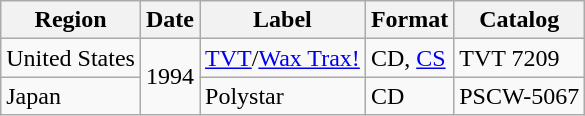<table class="wikitable">
<tr>
<th>Region</th>
<th>Date</th>
<th>Label</th>
<th>Format</th>
<th>Catalog</th>
</tr>
<tr>
<td>United States</td>
<td rowspan="2">1994</td>
<td><a href='#'>TVT</a>/<a href='#'>Wax Trax!</a></td>
<td>CD, <a href='#'>CS</a></td>
<td>TVT 7209</td>
</tr>
<tr>
<td>Japan</td>
<td>Polystar</td>
<td>CD</td>
<td>PSCW-5067</td>
</tr>
</table>
